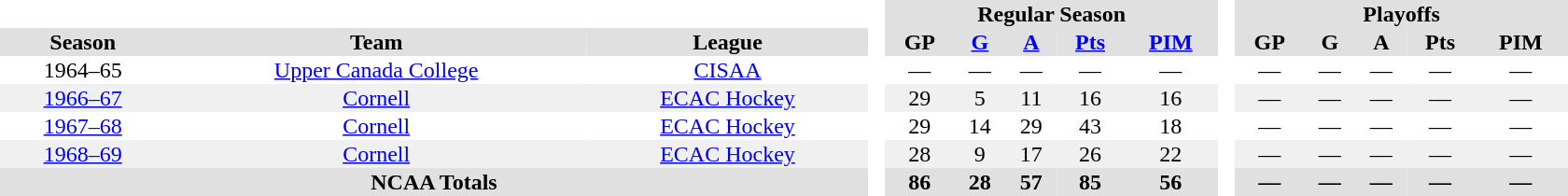<table border="0" cellpadding="1" cellspacing="0" style="text-align:center; width:70em">
<tr bgcolor="#e0e0e0">
<th colspan="3"  bgcolor="#ffffff"> </th>
<th rowspan="99" bgcolor="#ffffff"> </th>
<th colspan="5">Regular Season</th>
<th rowspan="99" bgcolor="#ffffff"> </th>
<th colspan="5">Playoffs</th>
</tr>
<tr bgcolor="#e0e0e0">
<th>Season</th>
<th>Team</th>
<th>League</th>
<th>GP</th>
<th><a href='#'>G</a></th>
<th><a href='#'>A</a></th>
<th><a href='#'>Pts</a></th>
<th><a href='#'>PIM</a></th>
<th>GP</th>
<th>G</th>
<th>A</th>
<th>Pts</th>
<th>PIM</th>
</tr>
<tr>
<td>1964–65</td>
<td><a href='#'>Upper Canada College</a></td>
<td><a href='#'>CISAA</a></td>
<td>—</td>
<td>—</td>
<td>—</td>
<td>—</td>
<td>—</td>
<td>—</td>
<td>—</td>
<td>—</td>
<td>—</td>
<td>—</td>
</tr>
<tr bgcolor=f0f0f0>
<td><a href='#'>1966–67</a></td>
<td><a href='#'>Cornell</a></td>
<td><a href='#'>ECAC Hockey</a></td>
<td>29</td>
<td>5</td>
<td>11</td>
<td>16</td>
<td>16</td>
<td>—</td>
<td>—</td>
<td>—</td>
<td>—</td>
<td>—</td>
</tr>
<tr>
<td><a href='#'>1967–68</a></td>
<td><a href='#'>Cornell</a></td>
<td><a href='#'>ECAC Hockey</a></td>
<td>29</td>
<td>14</td>
<td>29</td>
<td>43</td>
<td>18</td>
<td>—</td>
<td>—</td>
<td>—</td>
<td>—</td>
<td>—</td>
</tr>
<tr bgcolor=f0f0f0>
<td><a href='#'>1968–69</a></td>
<td><a href='#'>Cornell</a></td>
<td><a href='#'>ECAC Hockey</a></td>
<td>28</td>
<td>9</td>
<td>17</td>
<td>26</td>
<td>22</td>
<td>—</td>
<td>—</td>
<td>—</td>
<td>—</td>
<td>—</td>
</tr>
<tr bgcolor="#e0e0e0">
<th colspan="3">NCAA Totals</th>
<th>86</th>
<th>28</th>
<th>57</th>
<th>85</th>
<th>56</th>
<th>—</th>
<th>—</th>
<th>—</th>
<th>—</th>
<th>—</th>
</tr>
</table>
